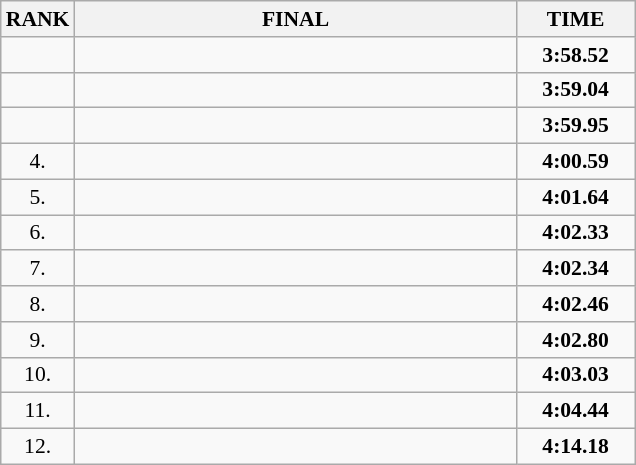<table class="wikitable" style="border-collapse: collapse; font-size: 90%;">
<tr>
<th>RANK</th>
<th style="width: 20em">FINAL</th>
<th style="width: 5em">TIME</th>
</tr>
<tr>
<td align="center"></td>
<td></td>
<td align="center"><strong>3:58.52</strong> </td>
</tr>
<tr>
<td align="center"></td>
<td></td>
<td align="center"><strong>3:59.04</strong></td>
</tr>
<tr>
<td align="center"></td>
<td></td>
<td align="center"><strong>3:59.95</strong></td>
</tr>
<tr>
<td align="center">4.</td>
<td></td>
<td align="center"><strong>4:00.59</strong></td>
</tr>
<tr>
<td align="center">5.</td>
<td></td>
<td align="center"><strong>4:01.64</strong></td>
</tr>
<tr>
<td align="center">6.</td>
<td></td>
<td align="center"><strong>4:02.33</strong></td>
</tr>
<tr>
<td align="center">7.</td>
<td></td>
<td align="center"><strong>4:02.34</strong></td>
</tr>
<tr>
<td align="center">8.</td>
<td></td>
<td align="center"><strong>4:02.46</strong></td>
</tr>
<tr>
<td align="center">9.</td>
<td></td>
<td align="center"><strong>4:02.80</strong></td>
</tr>
<tr>
<td align="center">10.</td>
<td></td>
<td align="center"><strong>4:03.03</strong></td>
</tr>
<tr>
<td align="center">11.</td>
<td></td>
<td align="center"><strong>4:04.44</strong></td>
</tr>
<tr>
<td align="center">12.</td>
<td></td>
<td align="center"><strong>4:14.18</strong></td>
</tr>
</table>
